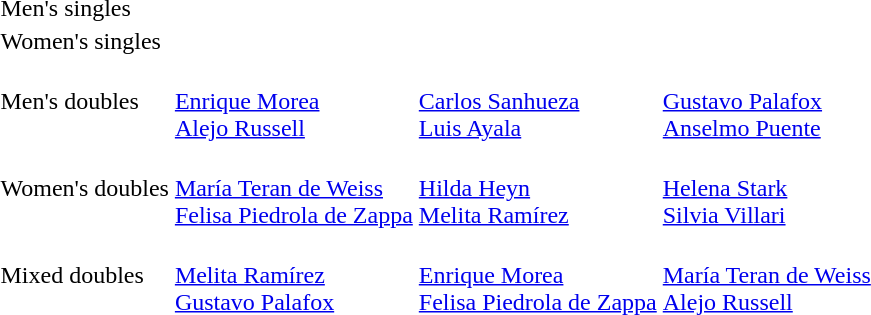<table>
<tr>
<td>Men's singles <br> </td>
<td></td>
<td></td>
<td></td>
</tr>
<tr>
<td>Women's singles <br></td>
<td></td>
<td></td>
<td></td>
</tr>
<tr>
<td>Men's doubles <br></td>
<td><br><a href='#'>Enrique Morea</a><br><a href='#'>Alejo Russell</a></td>
<td><br><a href='#'>Carlos Sanhueza</a><br><a href='#'>Luis Ayala</a></td>
<td><br><a href='#'>Gustavo Palafox</a><br><a href='#'>Anselmo Puente</a></td>
</tr>
<tr>
<td>Women's doubles <br></td>
<td><br><a href='#'>María Teran de Weiss</a><br><a href='#'>Felisa Piedrola de Zappa</a></td>
<td><br><a href='#'>Hilda Heyn</a><br><a href='#'>Melita Ramírez</a></td>
<td><br><a href='#'>Helena Stark</a><br><a href='#'>Silvia Villari</a></td>
</tr>
<tr>
<td>Mixed doubles <br></td>
<td><br><a href='#'>Melita Ramírez</a><br><a href='#'>Gustavo Palafox</a></td>
<td><br><a href='#'>Enrique Morea</a><br><a href='#'>Felisa Piedrola de Zappa</a></td>
<td><br><a href='#'>María Teran de Weiss</a><br><a href='#'>Alejo Russell</a></td>
</tr>
</table>
